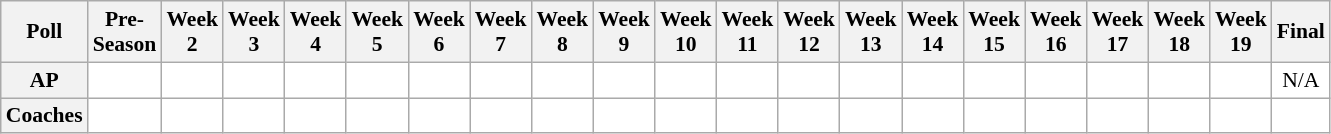<table class="wikitable" style="white-space:nowrap;font-size:90%">
<tr>
<th>Poll</th>
<th>Pre-<br>Season</th>
<th>Week<br>2</th>
<th>Week<br>3</th>
<th>Week<br>4</th>
<th>Week<br>5</th>
<th>Week<br>6</th>
<th>Week<br>7</th>
<th>Week<br>8</th>
<th>Week<br>9</th>
<th>Week<br>10</th>
<th>Week<br>11</th>
<th>Week<br>12</th>
<th>Week<br>13</th>
<th>Week<br>14</th>
<th>Week<br>15</th>
<th>Week<br>16</th>
<th>Week<br>17</th>
<th>Week<br>18</th>
<th>Week<br>19</th>
<th>Final</th>
</tr>
<tr style="text-align:center;">
<th>AP</th>
<td style="background:#FFF;"></td>
<td style="background:#FFF;"></td>
<td style="background:#FFF;"></td>
<td style="background:#FFF;"></td>
<td style="background:#FFF;"></td>
<td style="background:#FFF;"></td>
<td style="background:#FFF;"></td>
<td style="background:#FFF;"></td>
<td style="background:#FFF;"></td>
<td style="background:#FFF;"></td>
<td style="background:#FFF;"></td>
<td style="background:#FFF;"></td>
<td style="background:#FFF;"></td>
<td style="background:#FFF;"></td>
<td style="background:#FFF;"></td>
<td style="background:#FFF;"></td>
<td style="background:#FFF;"></td>
<td style="background:#FFF;"></td>
<td style="background:#FFF;"></td>
<td style="background:#FFF;">N/A</td>
</tr>
<tr style="text-align:center;">
<th>Coaches</th>
<td style="background:#FFF;"></td>
<td style="background:#FFF;"></td>
<td style="background:#FFF;"></td>
<td style="background:#FFF;"></td>
<td style="background:#FFF;"></td>
<td style="background:#FFF;"></td>
<td style="background:#FFF;"></td>
<td style="background:#FFF;"></td>
<td style="background:#FFF;"></td>
<td style="background:#FFF;"></td>
<td style="background:#FFF;"></td>
<td style="background:#FFF;"></td>
<td style="background:#FFF;"></td>
<td style="background:#FFF;"></td>
<td style="background:#FFF;"></td>
<td style="background:#FFF;"></td>
<td style="background:#FFF;"></td>
<td style="background:#FFF;"></td>
<td style="background:#FFF;"></td>
<td style="background:#FFF;"></td>
</tr>
</table>
